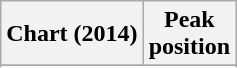<table class="wikitable plainrowheaders">
<tr>
<th scope="col">Chart (2014)</th>
<th scope="col">Peak<br>position</th>
</tr>
<tr>
</tr>
<tr>
</tr>
<tr>
</tr>
</table>
